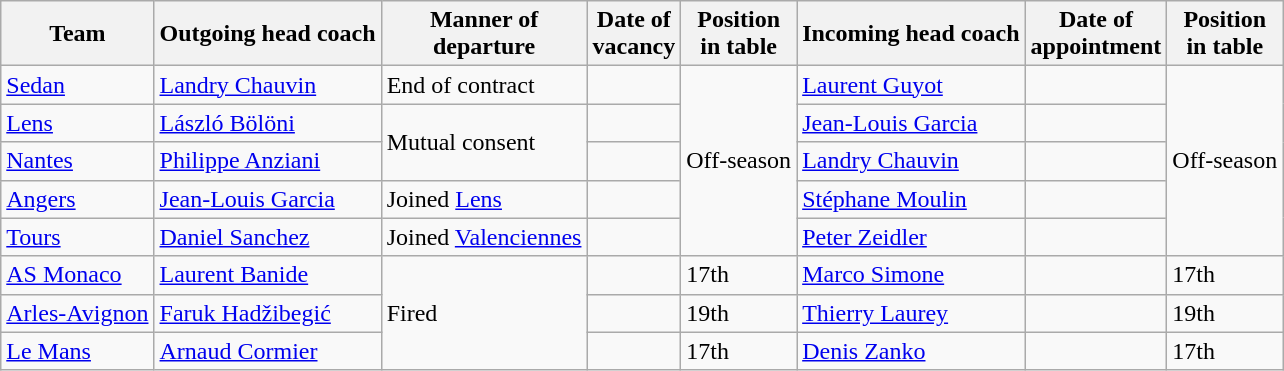<table class="wikitable sortable">
<tr>
<th>Team</th>
<th>Outgoing head coach</th>
<th>Manner of<br>departure</th>
<th>Date of<br>vacancy</th>
<th>Position<br>in table</th>
<th>Incoming head coach</th>
<th>Date of<br>appointment</th>
<th>Position<br>in table</th>
</tr>
<tr>
<td><a href='#'>Sedan</a></td>
<td> <a href='#'>Landry Chauvin</a></td>
<td>End of contract</td>
<td></td>
<td rowspan=5>Off-season</td>
<td> <a href='#'>Laurent Guyot</a></td>
<td></td>
<td rowspan=5>Off-season</td>
</tr>
<tr>
<td><a href='#'>Lens</a></td>
<td> <a href='#'>László Bölöni</a></td>
<td rowspan=2>Mutual consent</td>
<td></td>
<td> <a href='#'>Jean-Louis Garcia</a></td>
<td></td>
</tr>
<tr>
<td><a href='#'>Nantes</a></td>
<td> <a href='#'>Philippe Anziani</a></td>
<td></td>
<td> <a href='#'>Landry Chauvin</a></td>
<td></td>
</tr>
<tr>
<td><a href='#'>Angers</a></td>
<td> <a href='#'>Jean-Louis Garcia</a></td>
<td>Joined <a href='#'>Lens</a></td>
<td></td>
<td> <a href='#'>Stéphane Moulin</a></td>
<td></td>
</tr>
<tr>
<td><a href='#'>Tours</a></td>
<td> <a href='#'>Daniel Sanchez</a></td>
<td>Joined <a href='#'>Valenciennes</a></td>
<td></td>
<td> <a href='#'>Peter Zeidler</a></td>
<td></td>
</tr>
<tr>
<td><a href='#'>AS Monaco</a></td>
<td> <a href='#'>Laurent Banide</a></td>
<td rowspan=3>Fired</td>
<td></td>
<td>17th</td>
<td> <a href='#'>Marco Simone</a></td>
<td></td>
<td>17th</td>
</tr>
<tr>
<td><a href='#'>Arles-Avignon</a></td>
<td> <a href='#'>Faruk Hadžibegić</a></td>
<td></td>
<td>19th</td>
<td> <a href='#'>Thierry Laurey</a></td>
<td></td>
<td>19th</td>
</tr>
<tr>
<td><a href='#'>Le Mans</a></td>
<td> <a href='#'>Arnaud Cormier</a></td>
<td></td>
<td>17th</td>
<td> <a href='#'>Denis Zanko</a></td>
<td></td>
<td>17th</td>
</tr>
</table>
